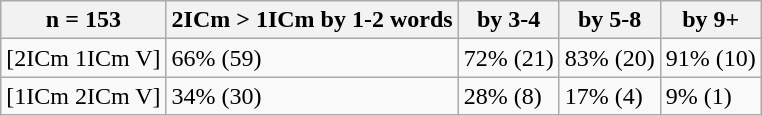<table class="wikitable">
<tr>
<th>n = 153</th>
<th>2ICm > 1ICm by 1-2 words</th>
<th>by 3-4</th>
<th>by 5-8</th>
<th>by 9+</th>
</tr>
<tr>
<td>[2ICm 1ICm V]</td>
<td>66% (59)</td>
<td>72% (21)</td>
<td>83% (20)</td>
<td>91% (10)</td>
</tr>
<tr>
<td>[1ICm 2ICm V]</td>
<td>34% (30)</td>
<td>28% (8)</td>
<td>17% (4)</td>
<td>9% (1)</td>
</tr>
</table>
